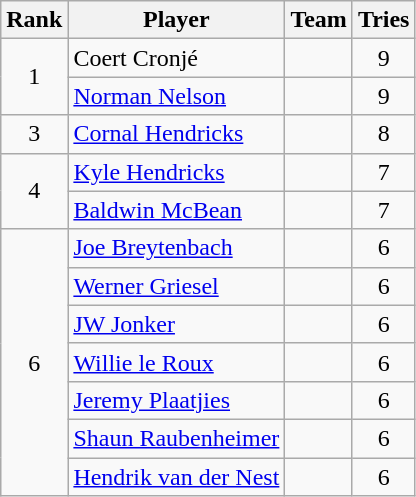<table class="wikitable">
<tr>
<th>Rank</th>
<th>Player</th>
<th>Team</th>
<th>Tries</th>
</tr>
<tr>
<td rowspan=2 align=center>1</td>
<td>Coert Cronjé</td>
<td></td>
<td align=center>9</td>
</tr>
<tr>
<td><a href='#'>Norman Nelson</a></td>
<td></td>
<td align=center>9</td>
</tr>
<tr>
<td align=center>3</td>
<td><a href='#'>Cornal Hendricks</a></td>
<td></td>
<td align=center>8</td>
</tr>
<tr>
<td rowspan=2 align=center>4</td>
<td><a href='#'>Kyle Hendricks</a></td>
<td></td>
<td align=center>7</td>
</tr>
<tr>
<td><a href='#'>Baldwin McBean</a></td>
<td></td>
<td align=center>7</td>
</tr>
<tr>
<td rowspan=7 align=center>6</td>
<td><a href='#'>Joe Breytenbach</a></td>
<td></td>
<td align=center>6</td>
</tr>
<tr>
<td><a href='#'>Werner Griesel</a></td>
<td></td>
<td align=center>6</td>
</tr>
<tr>
<td><a href='#'>JW Jonker</a></td>
<td></td>
<td align=center>6</td>
</tr>
<tr>
<td><a href='#'>Willie le Roux</a></td>
<td></td>
<td align=center>6</td>
</tr>
<tr>
<td><a href='#'>Jeremy Plaatjies</a></td>
<td></td>
<td align=center>6</td>
</tr>
<tr>
<td><a href='#'>Shaun Raubenheimer</a></td>
<td></td>
<td align=center>6</td>
</tr>
<tr>
<td><a href='#'>Hendrik van der Nest</a></td>
<td></td>
<td align=center>6</td>
</tr>
</table>
